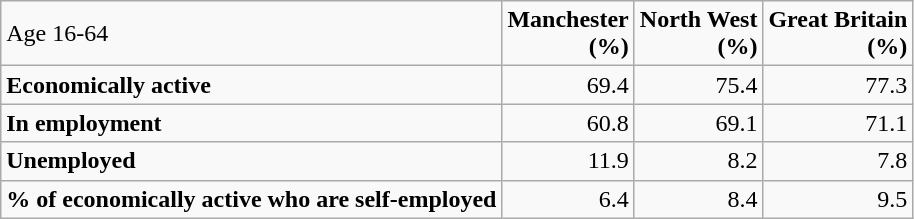<table class="wikitable">
<tr>
<td>Age 16-64</td>
<td align=right><strong>Manchester <br>(%)</strong></td>
<td align=right><strong>North West <br>(%)</strong></td>
<td align=right><strong>Great Britain <br>(%)</strong></td>
</tr>
<tr>
<td><strong>Economically active</strong></td>
<td align=right>69.4</td>
<td align=right>75.4</td>
<td align=right>77.3</td>
</tr>
<tr>
<td><strong>In employment</strong></td>
<td align=right>60.8</td>
<td align=right>69.1</td>
<td align=right>71.1</td>
</tr>
<tr>
<td><strong>Unemployed</strong></td>
<td align=right>11.9</td>
<td align=right>8.2</td>
<td align=right>7.8</td>
</tr>
<tr>
<td><strong>% of economically active who are self-employed </strong></td>
<td align=right>6.4</td>
<td align=right>8.4</td>
<td align=right>9.5</td>
</tr>
</table>
